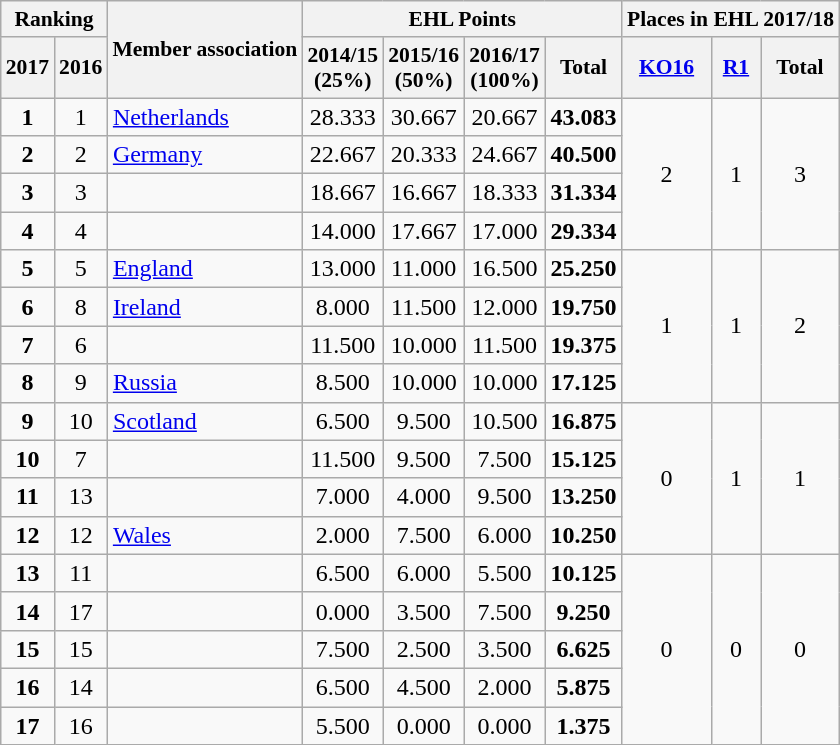<table class="wikitable" style="text-align:center">
<tr style="font-size: 90%;">
<th colspan="2">Ranking</th>
<th rowspan="2">Member association</th>
<th colspan="4">EHL Points</th>
<th colspan="3">Places in EHL 2017/18</th>
</tr>
<tr style="font-size: 90%;">
<th>2017</th>
<th>2016</th>
<th>2014/15<br>(25%)</th>
<th>2015/16<br>(50%)</th>
<th>2016/17<br>(100%)</th>
<th>Total</th>
<th><a href='#'>KO16</a></th>
<th><a href='#'>R1</a></th>
<th>Total</th>
</tr>
<tr>
<td><strong>1</strong></td>
<td>1</td>
<td align=left> <a href='#'>Netherlands</a></td>
<td>28.333</td>
<td>30.667</td>
<td>20.667</td>
<td><strong>43.083</strong></td>
<td rowspan=4>2</td>
<td rowspan="4">1</td>
<td rowspan=4>3</td>
</tr>
<tr>
<td><strong>2</strong></td>
<td>2</td>
<td align=left> <a href='#'>Germany</a></td>
<td>22.667</td>
<td>20.333</td>
<td>24.667</td>
<td><strong>40.500</strong></td>
</tr>
<tr>
<td><strong>3</strong></td>
<td>3</td>
<td align=left></td>
<td>18.667</td>
<td>16.667</td>
<td>18.333</td>
<td><strong>31.334</strong></td>
</tr>
<tr>
<td><strong>4</strong></td>
<td>4</td>
<td align=left></td>
<td>14.000</td>
<td>17.667</td>
<td>17.000</td>
<td><strong>29.334</strong></td>
</tr>
<tr>
<td><strong>5</strong></td>
<td>5</td>
<td align=left> <a href='#'>England</a></td>
<td>13.000</td>
<td>11.000</td>
<td>16.500</td>
<td><strong>25.250</strong></td>
<td rowspan="4">1</td>
<td rowspan="4">1</td>
<td rowspan="4">2</td>
</tr>
<tr>
<td><strong>6</strong></td>
<td>8</td>
<td align=left> <a href='#'>Ireland</a></td>
<td>8.000</td>
<td>11.500</td>
<td>12.000</td>
<td><strong>19.750</strong></td>
</tr>
<tr>
<td><strong>7</strong></td>
<td>6</td>
<td align=left></td>
<td>11.500</td>
<td>10.000</td>
<td>11.500</td>
<td><strong>19.375</strong></td>
</tr>
<tr>
<td><strong>8</strong></td>
<td>9</td>
<td align=left> <a href='#'>Russia</a></td>
<td>8.500</td>
<td>10.000</td>
<td>10.000</td>
<td><strong>17.125</strong></td>
</tr>
<tr>
<td><strong>9</strong></td>
<td>10</td>
<td align=left> <a href='#'>Scotland</a></td>
<td>6.500</td>
<td>9.500</td>
<td>10.500</td>
<td><strong>16.875</strong></td>
<td rowspan="4">0</td>
<td rowspan="4">1</td>
<td rowspan="4">1</td>
</tr>
<tr>
<td><strong>10</strong></td>
<td>7</td>
<td align=left></td>
<td>11.500</td>
<td>9.500</td>
<td>7.500</td>
<td><strong>15.125</strong></td>
</tr>
<tr>
<td><strong>11</strong></td>
<td>13</td>
<td align=left></td>
<td>7.000</td>
<td>4.000</td>
<td>9.500</td>
<td><strong>13.250</strong></td>
</tr>
<tr>
<td><strong>12</strong></td>
<td>12</td>
<td align=left> <a href='#'>Wales</a></td>
<td>2.000</td>
<td>7.500</td>
<td>6.000</td>
<td><strong>10.250</strong></td>
</tr>
<tr>
<td><strong>13</strong></td>
<td>11</td>
<td align=left></td>
<td>6.500</td>
<td>6.000</td>
<td>5.500</td>
<td><strong>10.125</strong></td>
<td rowspan="5">0</td>
<td rowspan="5">0</td>
<td rowspan="5">0</td>
</tr>
<tr>
<td><strong>14</strong></td>
<td>17</td>
<td align=left></td>
<td>0.000</td>
<td>3.500</td>
<td>7.500</td>
<td><strong>9.250</strong></td>
</tr>
<tr>
<td><strong>15</strong></td>
<td>15</td>
<td align=left></td>
<td>7.500</td>
<td>2.500</td>
<td>3.500</td>
<td><strong>6.625</strong></td>
</tr>
<tr>
<td><strong>16</strong></td>
<td>14</td>
<td align=left></td>
<td>6.500</td>
<td>4.500</td>
<td>2.000</td>
<td><strong>5.875</strong></td>
</tr>
<tr>
<td><strong>17</strong></td>
<td>16</td>
<td align=left></td>
<td>5.500</td>
<td>0.000</td>
<td>0.000</td>
<td><strong>1.375</strong></td>
</tr>
</table>
